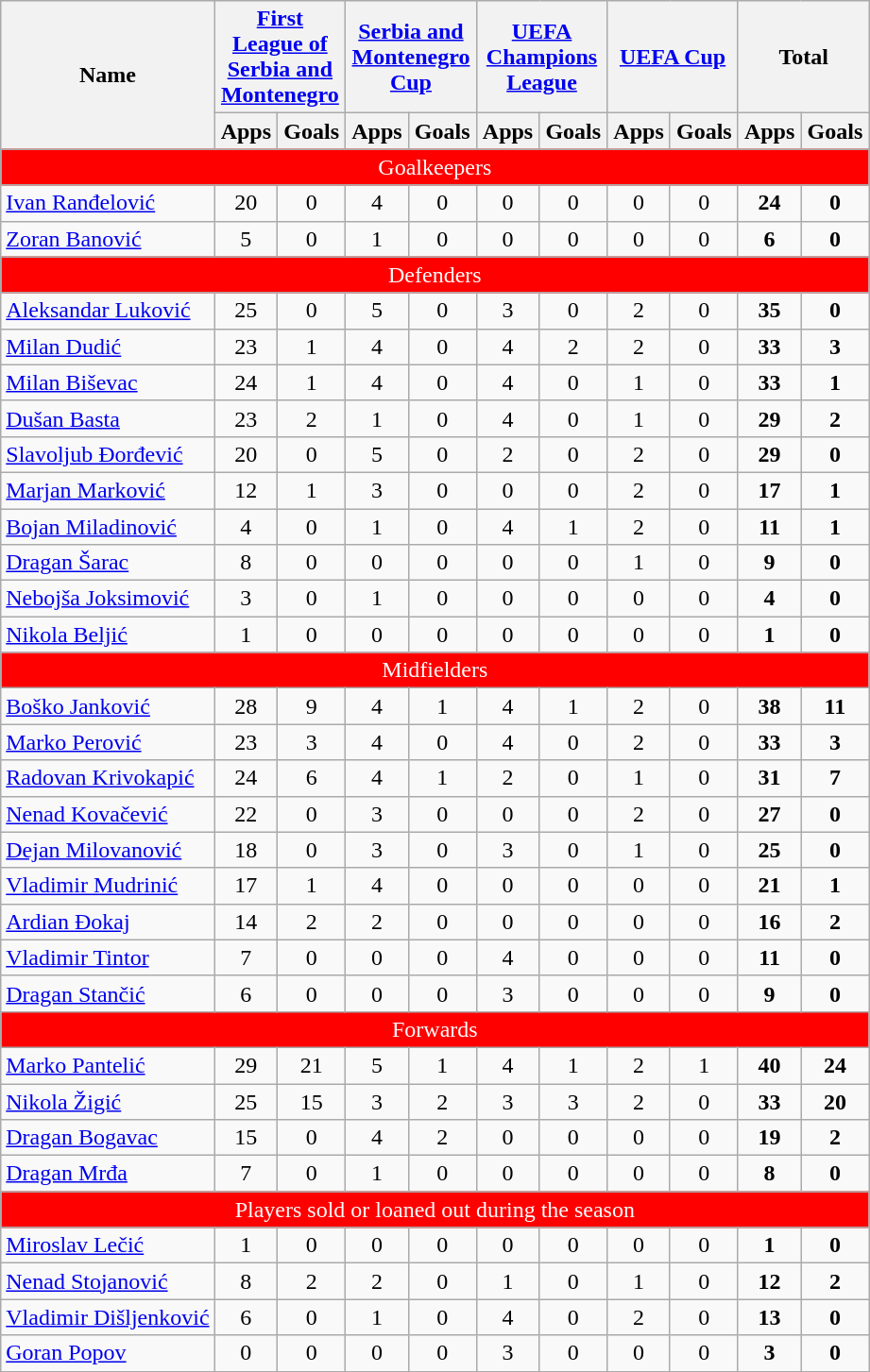<table class="wikitable" style="text-align:center">
<tr>
<th rowspan="2">Name</th>
<th colspan="2" width="85"><a href='#'>First League of Serbia and Montenegro</a></th>
<th colspan="2" width="85"><a href='#'>Serbia and Montenegro Cup</a></th>
<th colspan="2" width="85"><a href='#'>UEFA Champions League</a></th>
<th colspan="2" width="85"><a href='#'>UEFA Cup</a></th>
<th colspan="2" width="85">Total</th>
</tr>
<tr>
<th>Apps</th>
<th>Goals</th>
<th>Apps</th>
<th>Goals</th>
<th>Apps</th>
<th>Goals</th>
<th>Apps</th>
<th>Goals</th>
<th>Apps</th>
<th>Goals</th>
</tr>
<tr>
<td style="background: red;color:white" align=center colspan="15">Goalkeepers</td>
</tr>
<tr>
<td align="left"> <a href='#'>Ivan Ranđelović</a></td>
<td>20</td>
<td>0</td>
<td>4</td>
<td>0</td>
<td>0</td>
<td>0</td>
<td>0</td>
<td>0</td>
<td><strong>24</strong></td>
<td><strong>0</strong></td>
</tr>
<tr>
<td align="left"> <a href='#'>Zoran Banović</a></td>
<td>5</td>
<td>0</td>
<td>1</td>
<td>0</td>
<td>0</td>
<td>0</td>
<td>0</td>
<td>0</td>
<td><strong>6</strong></td>
<td><strong>0</strong></td>
</tr>
<tr>
<td align=center colspan="15" style="background: red;color:white">Defenders</td>
</tr>
<tr>
<td align="left"> <a href='#'>Aleksandar Luković</a></td>
<td>25</td>
<td>0</td>
<td>5</td>
<td>0</td>
<td>3</td>
<td>0</td>
<td>2</td>
<td>0</td>
<td><strong>35</strong></td>
<td><strong>0</strong></td>
</tr>
<tr>
<td align="left"> <a href='#'>Milan Dudić</a></td>
<td>23</td>
<td>1</td>
<td>4</td>
<td>0</td>
<td>4</td>
<td>2</td>
<td>2</td>
<td>0</td>
<td><strong>33</strong></td>
<td><strong>3</strong></td>
</tr>
<tr>
<td align="left">  <a href='#'>Milan Biševac</a></td>
<td>24</td>
<td>1</td>
<td>4</td>
<td>0</td>
<td>4</td>
<td>0</td>
<td>1</td>
<td>0</td>
<td><strong>33</strong></td>
<td><strong>1</strong></td>
</tr>
<tr>
<td align="left"> <a href='#'>Dušan Basta</a></td>
<td>23</td>
<td>2</td>
<td>1</td>
<td>0</td>
<td>4</td>
<td>0</td>
<td>1</td>
<td>0</td>
<td><strong>29</strong></td>
<td><strong>2</strong></td>
</tr>
<tr>
<td align="left"> <a href='#'>Slavoljub Đorđević</a></td>
<td>20</td>
<td>0</td>
<td>5</td>
<td>0</td>
<td>2</td>
<td>0</td>
<td>2</td>
<td>0</td>
<td><strong>29</strong></td>
<td><strong>0</strong></td>
</tr>
<tr>
<td align="left"> <a href='#'>Marjan Marković</a></td>
<td>12</td>
<td>1</td>
<td>3</td>
<td>0</td>
<td>0</td>
<td>0</td>
<td>2</td>
<td>0</td>
<td><strong>17</strong></td>
<td><strong>1</strong></td>
</tr>
<tr>
<td align="left"> <a href='#'>Bojan Miladinović</a></td>
<td>4</td>
<td>0</td>
<td>1</td>
<td>0</td>
<td>4</td>
<td>1</td>
<td>2</td>
<td>0</td>
<td><strong>11</strong></td>
<td><strong>1</strong></td>
</tr>
<tr>
<td align="left"> <a href='#'>Dragan Šarac</a></td>
<td>8</td>
<td>0</td>
<td>0</td>
<td>0</td>
<td>0</td>
<td>0</td>
<td>1</td>
<td>0</td>
<td><strong>9</strong></td>
<td><strong>0</strong></td>
</tr>
<tr>
<td align="left"> <a href='#'>Nebojša Joksimović</a></td>
<td>3</td>
<td>0</td>
<td>1</td>
<td>0</td>
<td>0</td>
<td>0</td>
<td>0</td>
<td>0</td>
<td><strong>4</strong></td>
<td><strong>0</strong></td>
</tr>
<tr>
<td align="left"> <a href='#'>Nikola Beljić</a></td>
<td>1</td>
<td>0</td>
<td>0</td>
<td>0</td>
<td>0</td>
<td>0</td>
<td>0</td>
<td>0</td>
<td><strong>1</strong></td>
<td><strong>0</strong></td>
</tr>
<tr>
<td align=center colspan="15" style="background: red;color:white">Midfielders</td>
</tr>
<tr>
<td align="left"> <a href='#'>Boško Janković</a></td>
<td>28</td>
<td>9</td>
<td>4</td>
<td>1</td>
<td>4</td>
<td>1</td>
<td>2</td>
<td>0</td>
<td><strong>38</strong></td>
<td><strong>11</strong></td>
</tr>
<tr>
<td align="left"> <a href='#'>Marko Perović</a></td>
<td>23</td>
<td>3</td>
<td>4</td>
<td>0</td>
<td>4</td>
<td>0</td>
<td>2</td>
<td>0</td>
<td><strong>33</strong></td>
<td><strong>3</strong></td>
</tr>
<tr>
<td align="left"> <a href='#'>Radovan Krivokapić</a></td>
<td>24</td>
<td>6</td>
<td>4</td>
<td>1</td>
<td>2</td>
<td>0</td>
<td>1</td>
<td>0</td>
<td><strong>31</strong></td>
<td><strong>7</strong></td>
</tr>
<tr>
<td align="left"> <a href='#'>Nenad Kovačević</a></td>
<td>22</td>
<td>0</td>
<td>3</td>
<td>0</td>
<td>0</td>
<td>0</td>
<td>2</td>
<td>0</td>
<td><strong>27</strong></td>
<td><strong>0</strong></td>
</tr>
<tr>
<td align="left"> <a href='#'>Dejan Milovanović</a></td>
<td>18</td>
<td>0</td>
<td>3</td>
<td>0</td>
<td>3</td>
<td>0</td>
<td>1</td>
<td>0</td>
<td><strong>25</strong></td>
<td><strong>0</strong></td>
</tr>
<tr>
<td align="left"> <a href='#'>Vladimir Mudrinić</a></td>
<td>17</td>
<td>1</td>
<td>4</td>
<td>0</td>
<td>0</td>
<td>0</td>
<td>0</td>
<td>0</td>
<td><strong>21</strong></td>
<td><strong>1</strong></td>
</tr>
<tr>
<td align="left"> <a href='#'>Ardian Đokaj</a></td>
<td>14</td>
<td>2</td>
<td>2</td>
<td>0</td>
<td>0</td>
<td>0</td>
<td>0</td>
<td>0</td>
<td><strong>16</strong></td>
<td><strong>2</strong></td>
</tr>
<tr>
<td align="left"> <a href='#'>Vladimir Tintor</a></td>
<td>7</td>
<td>0</td>
<td>0</td>
<td>0</td>
<td>4</td>
<td>0</td>
<td>0</td>
<td>0</td>
<td><strong>11</strong></td>
<td><strong>0</strong></td>
</tr>
<tr>
<td align="left"> <a href='#'>Dragan Stančić</a></td>
<td>6</td>
<td>0</td>
<td>0</td>
<td>0</td>
<td>3</td>
<td>0</td>
<td>0</td>
<td>0</td>
<td><strong>9</strong></td>
<td><strong>0</strong></td>
</tr>
<tr>
<td align=center colspan="15" style="background: red;color:white">Forwards</td>
</tr>
<tr>
<td align="left"> <a href='#'>Marko Pantelić</a></td>
<td>29</td>
<td>21</td>
<td>5</td>
<td>1</td>
<td>4</td>
<td>1</td>
<td>2</td>
<td>1</td>
<td><strong>40</strong></td>
<td><strong>24</strong></td>
</tr>
<tr>
<td align="left"> <a href='#'>Nikola Žigić</a></td>
<td>25</td>
<td>15</td>
<td>3</td>
<td>2</td>
<td>3</td>
<td>3</td>
<td>2</td>
<td>0</td>
<td><strong>33</strong></td>
<td><strong>20</strong></td>
</tr>
<tr>
<td align="left"> <a href='#'>Dragan Bogavac</a></td>
<td>15</td>
<td>0</td>
<td>4</td>
<td>2</td>
<td>0</td>
<td>0</td>
<td>0</td>
<td>0</td>
<td><strong>19</strong></td>
<td><strong>2</strong></td>
</tr>
<tr>
<td align="left"> <a href='#'>Dragan Mrđa</a></td>
<td>7</td>
<td>0</td>
<td>1</td>
<td>0</td>
<td>0</td>
<td>0</td>
<td>0</td>
<td>0</td>
<td><strong>8</strong></td>
<td><strong>0</strong></td>
</tr>
<tr>
<td align=center colspan="15" style="background: red;color:white">Players sold or loaned out during the season</td>
</tr>
<tr>
<td align="left"> <a href='#'>Miroslav Lečić</a></td>
<td>1</td>
<td>0</td>
<td>0</td>
<td>0</td>
<td>0</td>
<td>0</td>
<td>0</td>
<td>0</td>
<td><strong>1</strong></td>
<td><strong>0</strong></td>
</tr>
<tr>
<td align="left"> <a href='#'>Nenad Stojanović</a></td>
<td>8</td>
<td>2</td>
<td>2</td>
<td>0</td>
<td>1</td>
<td>0</td>
<td>1</td>
<td>0</td>
<td><strong>12</strong></td>
<td><strong>2</strong></td>
</tr>
<tr>
<td align="left">  <a href='#'>Vladimir Dišljenković</a></td>
<td>6</td>
<td>0</td>
<td>1</td>
<td>0</td>
<td>4</td>
<td>0</td>
<td>2</td>
<td>0</td>
<td><strong>13</strong></td>
<td><strong>0</strong></td>
</tr>
<tr>
<td align="left"> <a href='#'>Goran Popov</a></td>
<td>0</td>
<td>0</td>
<td>0</td>
<td>0</td>
<td>3</td>
<td>0</td>
<td>0</td>
<td>0</td>
<td><strong>3</strong></td>
<td><strong>0</strong></td>
</tr>
<tr>
</tr>
</table>
